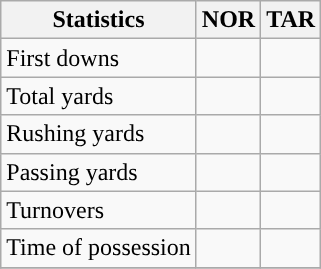<table class="wikitable" style="float: left;">
<tr>
<th>Statistics</th>
<th>NOR</th>
<th>TAR</th>
</tr>
<tr>
<td>First downs</td>
<td></td>
<td></td>
</tr>
<tr>
<td>Total yards</td>
<td></td>
<td></td>
</tr>
<tr>
<td>Rushing yards</td>
<td></td>
<td></td>
</tr>
<tr>
<td>Passing yards</td>
<td></td>
<td></td>
</tr>
<tr>
<td>Turnovers</td>
<td></td>
<td></td>
</tr>
<tr>
<td>Time of possession</td>
<td></td>
<td></td>
</tr>
<tr>
</tr>
</table>
